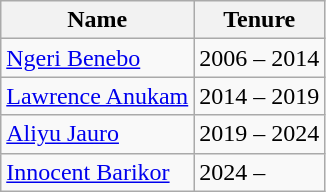<table class="wikitable">
<tr>
<th>Name</th>
<th>Tenure</th>
</tr>
<tr>
<td><a href='#'>Ngeri Benebo</a></td>
<td>2006 – 2014</td>
</tr>
<tr>
<td><a href='#'>Lawrence Anukam</a></td>
<td>2014 – 2019</td>
</tr>
<tr>
<td><a href='#'>Aliyu Jauro</a></td>
<td>2019 – 2024</td>
</tr>
<tr>
<td><a href='#'>Innocent Barikor</a></td>
<td>2024 –</td>
</tr>
</table>
